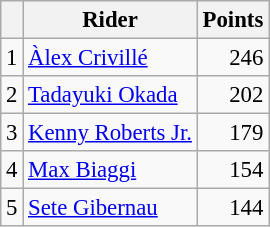<table class="wikitable" style="font-size: 95%;">
<tr>
<th></th>
<th>Rider</th>
<th>Points</th>
</tr>
<tr>
<td align=center>1</td>
<td> <a href='#'>Àlex Crivillé</a></td>
<td align=right>246</td>
</tr>
<tr>
<td align=center>2</td>
<td> <a href='#'>Tadayuki Okada</a></td>
<td align=right>202</td>
</tr>
<tr>
<td align=center>3</td>
<td> <a href='#'>Kenny Roberts Jr.</a></td>
<td align=right>179</td>
</tr>
<tr>
<td align=center>4</td>
<td> <a href='#'>Max Biaggi</a></td>
<td align=right>154</td>
</tr>
<tr>
<td align=center>5</td>
<td> <a href='#'>Sete Gibernau</a></td>
<td align=right>144</td>
</tr>
</table>
